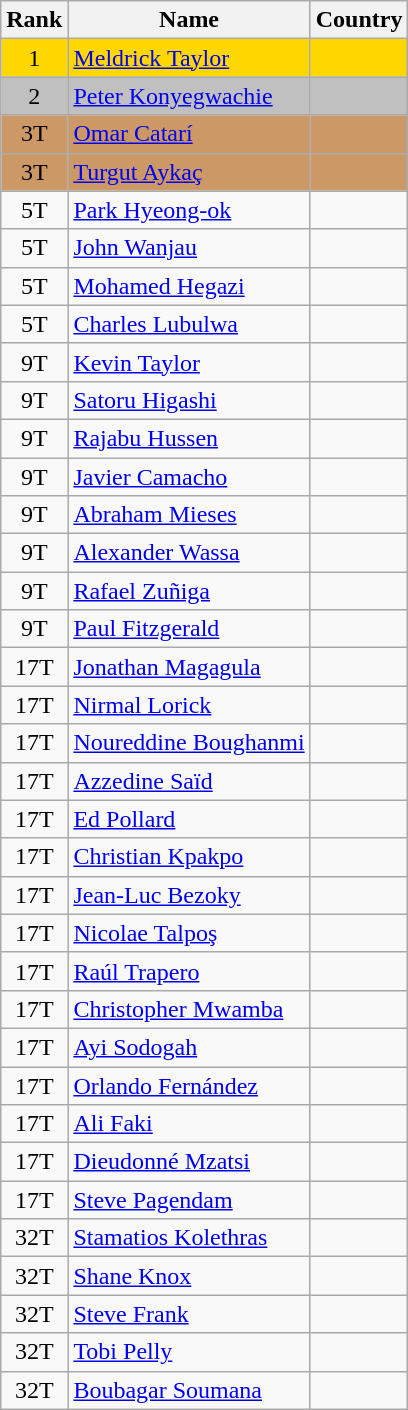<table class="wikitable sortable" style="text-align:center">
<tr>
<th>Rank</th>
<th>Name</th>
<th>Country</th>
</tr>
<tr bgcolor=gold>
<td>1</td>
<td align="left"><a href='#'>Meldrick Taylor</a></td>
<td align="left"></td>
</tr>
<tr bgcolor=silver>
<td>2</td>
<td align="left"><a href='#'>Peter Konyegwachie</a></td>
<td align="left"></td>
</tr>
<tr bgcolor=#CC9966>
<td>3T</td>
<td align="left"><a href='#'>Omar Catarí</a></td>
<td align="left"></td>
</tr>
<tr bgcolor=#CC9966>
<td>3T</td>
<td align="left"><a href='#'>Turgut Aykaç</a></td>
<td align="left"></td>
</tr>
<tr>
<td>5T</td>
<td align="left"><a href='#'>Park Hyeong-ok</a></td>
<td align="left"></td>
</tr>
<tr>
<td>5T</td>
<td align="left"><a href='#'>John Wanjau</a></td>
<td align="left"></td>
</tr>
<tr>
<td>5T</td>
<td align="left"><a href='#'>Mohamed Hegazi</a></td>
<td align="left"></td>
</tr>
<tr>
<td>5T</td>
<td align="left"><a href='#'>Charles Lubulwa</a></td>
<td align="left"></td>
</tr>
<tr>
<td>9T</td>
<td align="left"><a href='#'>Kevin Taylor</a></td>
<td align="left"></td>
</tr>
<tr>
<td>9T</td>
<td align="left"><a href='#'>Satoru Higashi</a></td>
<td align="left"></td>
</tr>
<tr>
<td>9T</td>
<td align="left"><a href='#'>Rajabu Hussen</a></td>
<td align="left"></td>
</tr>
<tr>
<td>9T</td>
<td align="left"><a href='#'>Javier Camacho</a></td>
<td align="left"></td>
</tr>
<tr>
<td>9T</td>
<td align="left"><a href='#'>Abraham Mieses</a></td>
<td align="left"></td>
</tr>
<tr>
<td>9T</td>
<td align="left"><a href='#'>Alexander Wassa</a></td>
<td align="left"></td>
</tr>
<tr>
<td>9T</td>
<td align="left"><a href='#'>Rafael Zuñiga</a></td>
<td align="left"></td>
</tr>
<tr>
<td>9T</td>
<td align="left"><a href='#'>Paul Fitzgerald</a></td>
<td align="left"></td>
</tr>
<tr>
<td>17T</td>
<td align="left"><a href='#'>Jonathan Magagula</a></td>
<td align="left"></td>
</tr>
<tr>
<td>17T</td>
<td align="left"><a href='#'>Nirmal Lorick</a></td>
<td align="left"></td>
</tr>
<tr>
<td>17T</td>
<td align="left"><a href='#'>Noureddine Boughanmi</a></td>
<td align="left"></td>
</tr>
<tr>
<td>17T</td>
<td align="left"><a href='#'>Azzedine Saïd</a></td>
<td align="left"></td>
</tr>
<tr>
<td>17T</td>
<td align="left"><a href='#'>Ed Pollard</a></td>
<td align="left"></td>
</tr>
<tr>
<td>17T</td>
<td align="left"><a href='#'>Christian Kpakpo</a></td>
<td align="left"></td>
</tr>
<tr>
<td>17T</td>
<td align="left"><a href='#'>Jean-Luc Bezoky</a></td>
<td align="left"></td>
</tr>
<tr>
<td>17T</td>
<td align="left"><a href='#'>Nicolae Talpoş</a></td>
<td align="left"></td>
</tr>
<tr>
<td>17T</td>
<td align="left"><a href='#'>Raúl Trapero</a></td>
<td align="left"></td>
</tr>
<tr>
<td>17T</td>
<td align="left"><a href='#'>Christopher Mwamba</a></td>
<td align="left"></td>
</tr>
<tr>
<td>17T</td>
<td align="left"><a href='#'>Ayi Sodogah</a></td>
<td align="left"></td>
</tr>
<tr>
<td>17T</td>
<td align="left"><a href='#'>Orlando Fernández</a></td>
<td align="left"></td>
</tr>
<tr>
<td>17T</td>
<td align="left"><a href='#'>Ali Faki</a></td>
<td align="left"></td>
</tr>
<tr>
<td>17T</td>
<td align="left"><a href='#'>Dieudonné Mzatsi</a></td>
<td align="left"></td>
</tr>
<tr>
<td>17T</td>
<td align="left"><a href='#'>Steve Pagendam</a></td>
<td align="left"></td>
</tr>
<tr>
<td>32T</td>
<td align="left"><a href='#'>Stamatios Kolethras</a></td>
<td align="left"></td>
</tr>
<tr>
<td>32T</td>
<td align="left"><a href='#'>Shane Knox</a></td>
<td align="left"></td>
</tr>
<tr>
<td>32T</td>
<td align="left"><a href='#'>Steve Frank</a></td>
<td align="left"></td>
</tr>
<tr>
<td>32T</td>
<td align="left"><a href='#'>Tobi Pelly</a></td>
<td align="left"></td>
</tr>
<tr>
<td>32T</td>
<td align="left"><a href='#'>Boubagar Soumana</a></td>
<td align="left"></td>
</tr>
</table>
